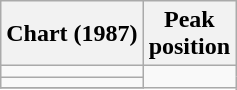<table class="wikitable">
<tr>
<th>Chart (1987)</th>
<th>Peak<br>position</th>
</tr>
<tr>
<td></td>
</tr>
<tr>
<td></td>
</tr>
<tr>
</tr>
</table>
